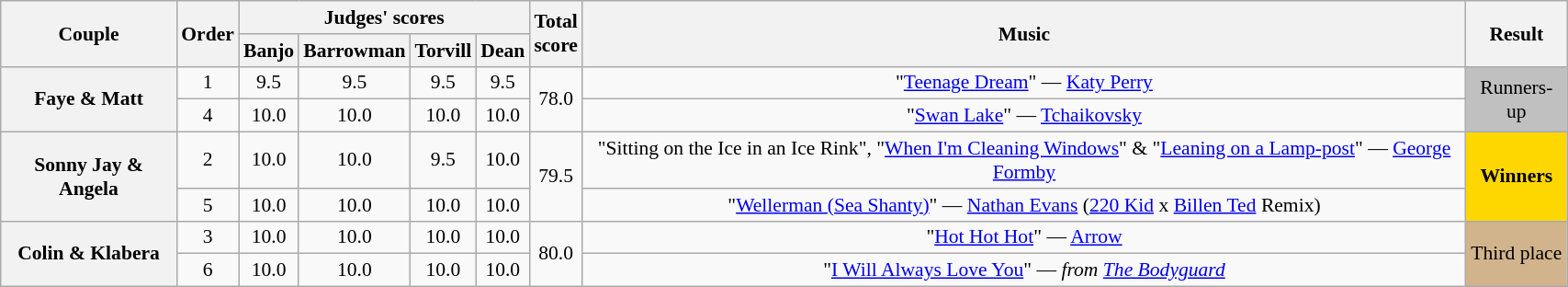<table class="wikitable sortable" style="text-align:center; font-size:90%; width:90%">
<tr>
<th scope="col" rowspan=2>Couple</th>
<th scope="col" rowspan=2>Order</th>
<th scope="col" colspan=4 class="unsortable">Judges' scores</th>
<th scope="col" rowspan=2>Total<br>score</th>
<th scope="col" rowspan=2 class="unsortable">Music</th>
<th scope="col" rowspan=2 class="unsortable">Result</th>
</tr>
<tr>
<th class="unsortable">Banjo</th>
<th class="unsortable">Barrowman</th>
<th class="unsortable">Torvill</th>
<th class="unsortable">Dean</th>
</tr>
<tr>
<th rowspan=2 scope="row">Faye & Matt</th>
<td>1</td>
<td>9.5</td>
<td>9.5</td>
<td>9.5</td>
<td>9.5</td>
<td rowspan="2">78.0</td>
<td>"<a href='#'>Teenage Dream</a>" — <a href='#'>Katy Perry</a></td>
<td rowspan=2 bgcolor="silver">Runners-up</td>
</tr>
<tr>
<td>4</td>
<td>10.0</td>
<td>10.0</td>
<td>10.0</td>
<td>10.0</td>
<td>"<a href='#'>Swan Lake</a>" — <a href='#'>Tchaikovsky</a></td>
</tr>
<tr>
<th rowspan=2 scope="row">Sonny Jay & Angela</th>
<td>2</td>
<td>10.0</td>
<td>10.0</td>
<td>9.5</td>
<td>10.0</td>
<td rowspan="2">79.5</td>
<td>"Sitting on the Ice in an Ice Rink", "<a href='#'>When I'm Cleaning Windows</a>" & "<a href='#'>Leaning on a Lamp-post</a>" — <a href='#'>George Formby</a></td>
<td rowspan=2 bgcolor="gold"><strong>Winners</strong></td>
</tr>
<tr>
<td>5</td>
<td>10.0</td>
<td>10.0</td>
<td>10.0</td>
<td>10.0</td>
<td>"<a href='#'>Wellerman (Sea Shanty)</a>" — <a href='#'>Nathan Evans</a> (<a href='#'>220 Kid</a> x <a href='#'>Billen Ted</a> Remix)</td>
</tr>
<tr>
<th rowspan=2 scope="row">Colin & Klabera</th>
<td>3</td>
<td>10.0</td>
<td>10.0</td>
<td>10.0</td>
<td>10.0</td>
<td rowspan="2">80.0</td>
<td>"<a href='#'>Hot Hot Hot</a>" — <a href='#'>Arrow</a></td>
<td rowspan=2 bgcolor="tan">Third place</td>
</tr>
<tr>
<td>6</td>
<td>10.0</td>
<td>10.0</td>
<td>10.0</td>
<td>10.0</td>
<td>"<a href='#'>I Will Always Love You</a>" — <em>from <a href='#'>The Bodyguard</a></em></td>
</tr>
</table>
